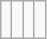<table class="wikitable">
<tr valign="top">
<td><br></td>
<td><br></td>
<td><br></td>
<td><br></td>
</tr>
</table>
